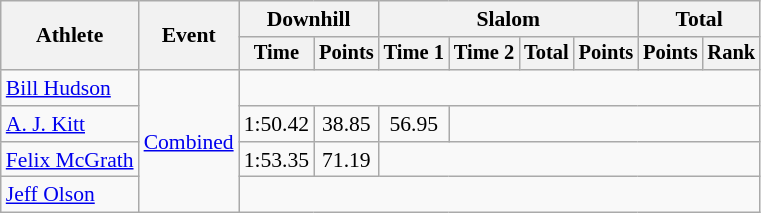<table class=wikitable style=font-size:90%;text-align:center>
<tr>
<th rowspan=2>Athlete</th>
<th rowspan=2>Event</th>
<th colspan=2>Downhill</th>
<th colspan=4>Slalom</th>
<th colspan=2>Total</th>
</tr>
<tr style=font-size:95%>
<th>Time</th>
<th>Points</th>
<th>Time 1</th>
<th>Time 2</th>
<th>Total</th>
<th>Points</th>
<th>Points</th>
<th>Rank</th>
</tr>
<tr>
<td align=left><a href='#'>Bill Hudson</a></td>
<td align=left rowspan=4><a href='#'>Combined</a></td>
<td colspan=8></td>
</tr>
<tr>
<td align=left><a href='#'>A. J. Kitt</a></td>
<td>1:50.42</td>
<td>38.85</td>
<td>56.95</td>
<td colspan=5></td>
</tr>
<tr>
<td align=left><a href='#'>Felix McGrath</a></td>
<td>1:53.35</td>
<td>71.19</td>
<td colspan=6></td>
</tr>
<tr>
<td align=left><a href='#'>Jeff Olson</a></td>
<td colspan=8></td>
</tr>
</table>
